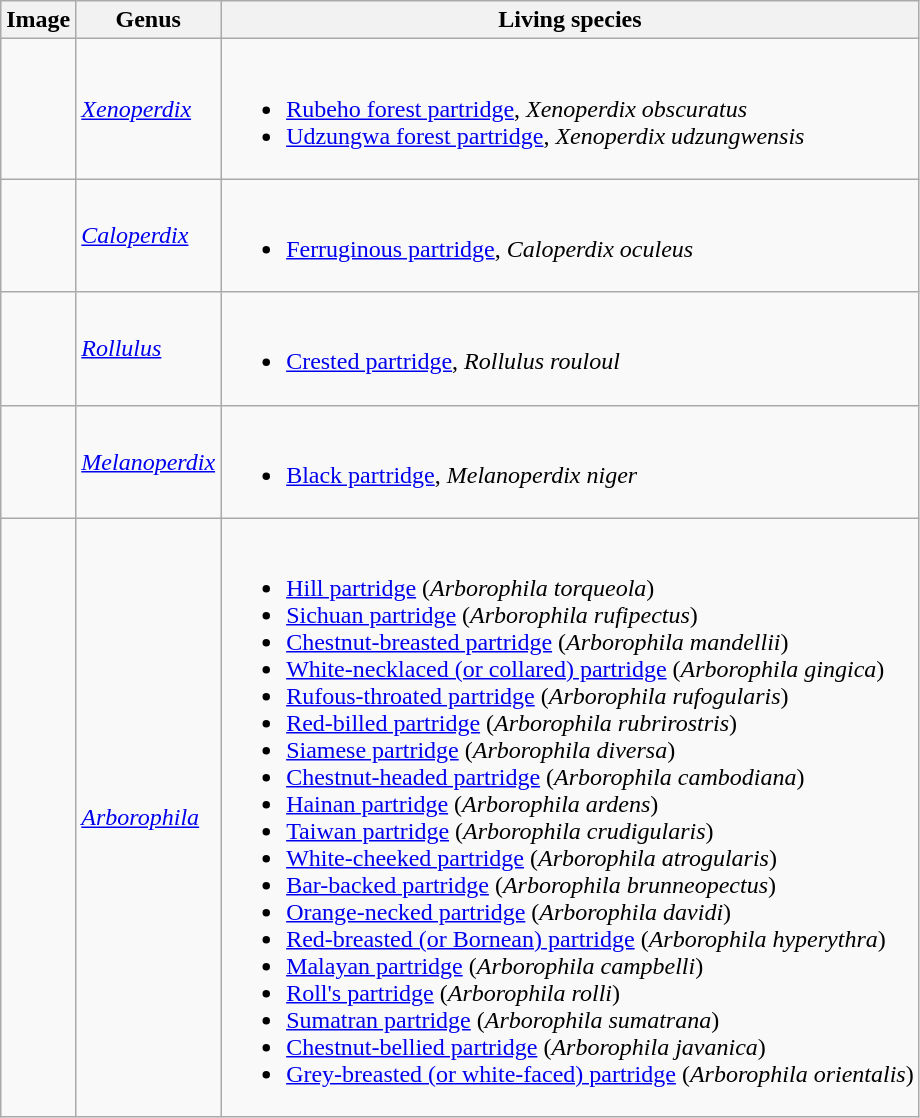<table class="wikitable">
<tr>
<th>Image</th>
<th>Genus</th>
<th>Living species</th>
</tr>
<tr>
<td></td>
<td><em><a href='#'>Xenoperdix</a></em></td>
<td><br><ul><li><a href='#'>Rubeho forest partridge</a>, <em>Xenoperdix obscuratus</em></li><li><a href='#'>Udzungwa forest partridge</a>, <em>Xenoperdix udzungwensis</em></li></ul></td>
</tr>
<tr>
<td></td>
<td><em><a href='#'>Caloperdix</a></em></td>
<td><br><ul><li><a href='#'>Ferruginous partridge</a>, <em>Caloperdix oculeus</em></li></ul></td>
</tr>
<tr>
<td></td>
<td><em><a href='#'>Rollulus</a></em></td>
<td><br><ul><li><a href='#'>Crested partridge</a>, <em>Rollulus rouloul</em></li></ul></td>
</tr>
<tr>
<td></td>
<td><em><a href='#'>Melanoperdix</a></em></td>
<td><br><ul><li><a href='#'>Black partridge</a>, <em>Melanoperdix niger</em></li></ul></td>
</tr>
<tr>
<td></td>
<td><em><a href='#'>Arborophila</a></em></td>
<td><br><ul><li><a href='#'>Hill partridge</a> (<em>Arborophila torqueola</em>)</li><li><a href='#'>Sichuan partridge</a> (<em>Arborophila rufipectus</em>)</li><li><a href='#'>Chestnut-breasted partridge</a> (<em>Arborophila mandellii</em>)</li><li><a href='#'>White-necklaced (or collared) partridge</a> (<em>Arborophila gingica</em>)</li><li><a href='#'>Rufous-throated partridge</a> (<em>Arborophila rufogularis</em>)</li><li><a href='#'>Red-billed partridge</a> (<em>Arborophila rubrirostris</em>)</li><li><a href='#'>Siamese partridge</a> (<em>Arborophila diversa</em>)</li><li><a href='#'>Chestnut-headed partridge</a> (<em>Arborophila cambodiana</em>)</li><li><a href='#'>Hainan partridge</a> (<em>Arborophila ardens</em>)</li><li><a href='#'>Taiwan partridge</a> (<em>Arborophila crudigularis</em>)</li><li><a href='#'>White-cheeked partridge</a> (<em>Arborophila atrogularis</em>)</li><li><a href='#'>Bar-backed partridge</a> (<em>Arborophila brunneopectus</em>)</li><li><a href='#'>Orange-necked partridge</a> (<em>Arborophila davidi</em>)</li><li><a href='#'>Red-breasted (or Bornean) partridge</a> (<em>Arborophila hyperythra</em>)</li><li><a href='#'>Malayan partridge</a> (<em>Arborophila campbelli</em>)</li><li><a href='#'>Roll's partridge</a> (<em>Arborophila rolli</em>)</li><li><a href='#'>Sumatran partridge</a> (<em>Arborophila sumatrana</em>)</li><li><a href='#'>Chestnut-bellied partridge</a> (<em>Arborophila javanica</em>)</li><li><a href='#'>Grey-breasted (or white-faced) partridge</a> (<em>Arborophila orientalis</em>)</li></ul></td>
</tr>
</table>
